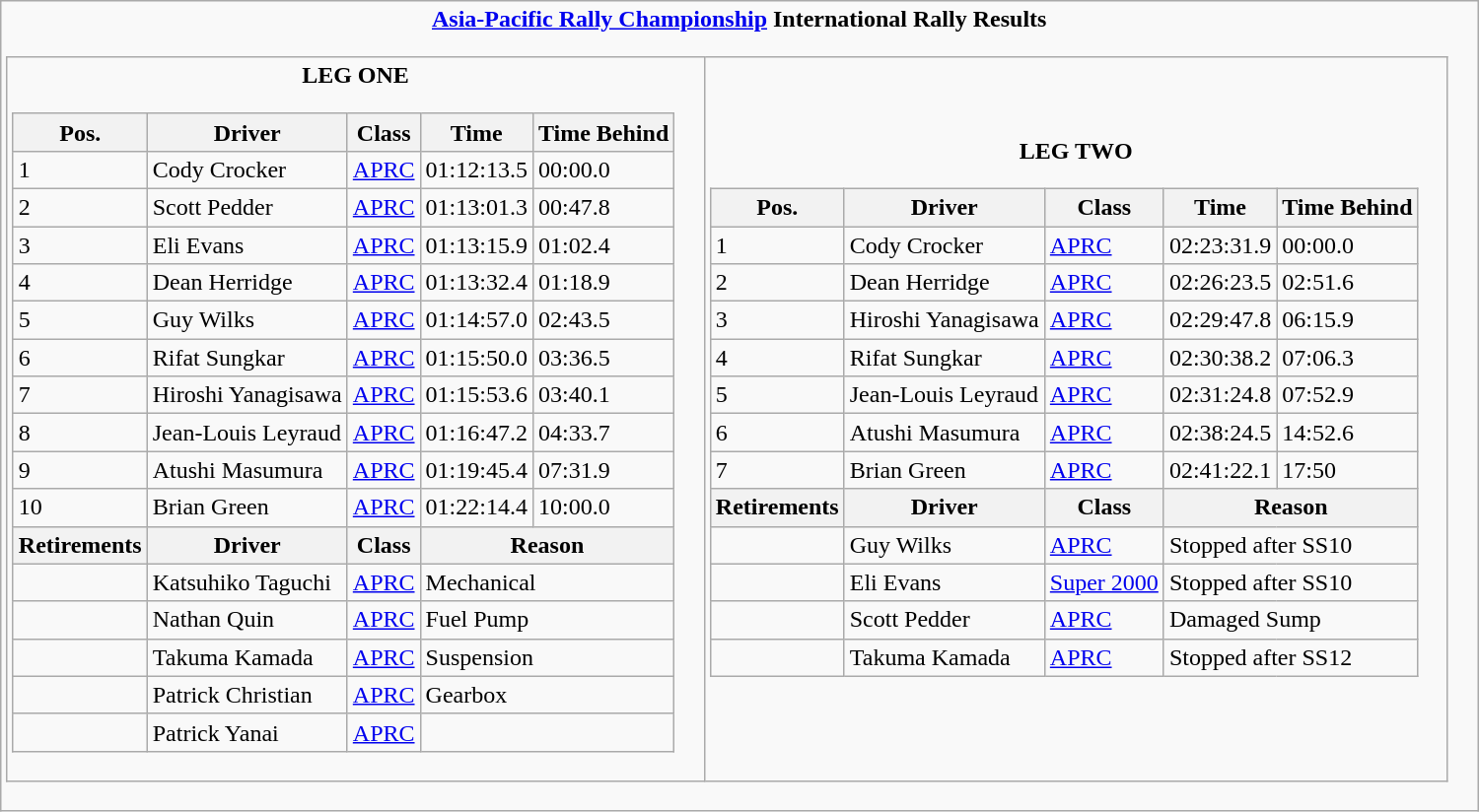<table class="wikitable">
<tr>
<td align=center><strong><a href='#'>Asia-Pacific Rally Championship</a> International Rally Results</strong><br><table class="wikitable">
<tr>
<td align=center><strong>LEG ONE</strong><br><table class="wikitable">
<tr>
<th>Pos.</th>
<th>Driver</th>
<th>Class</th>
<th>Time</th>
<th>Time Behind</th>
</tr>
<tr>
<td>1</td>
<td>Cody Crocker</td>
<td><a href='#'>APRC</a></td>
<td>01:12:13.5</td>
<td>00:00.0</td>
</tr>
<tr>
<td>2</td>
<td>Scott Pedder</td>
<td><a href='#'>APRC</a></td>
<td>01:13:01.3</td>
<td>00:47.8</td>
</tr>
<tr>
<td>3</td>
<td>Eli Evans</td>
<td><a href='#'>APRC</a></td>
<td>01:13:15.9</td>
<td>01:02.4</td>
</tr>
<tr>
<td>4</td>
<td>Dean Herridge</td>
<td><a href='#'>APRC</a></td>
<td>01:13:32.4</td>
<td>01:18.9</td>
</tr>
<tr>
<td>5</td>
<td>Guy Wilks</td>
<td><a href='#'>APRC</a></td>
<td>01:14:57.0</td>
<td>02:43.5</td>
</tr>
<tr>
<td>6</td>
<td>Rifat Sungkar</td>
<td><a href='#'>APRC</a></td>
<td>01:15:50.0</td>
<td>03:36.5</td>
</tr>
<tr>
<td>7</td>
<td>Hiroshi Yanagisawa</td>
<td><a href='#'>APRC</a></td>
<td>01:15:53.6</td>
<td>03:40.1</td>
</tr>
<tr>
<td>8</td>
<td>Jean-Louis Leyraud</td>
<td><a href='#'>APRC</a></td>
<td>01:16:47.2</td>
<td>04:33.7</td>
</tr>
<tr>
<td>9</td>
<td>Atushi Masumura</td>
<td><a href='#'>APRC</a></td>
<td>01:19:45.4</td>
<td>07:31.9</td>
</tr>
<tr>
<td>10</td>
<td>Brian Green</td>
<td><a href='#'>APRC</a></td>
<td>01:22:14.4</td>
<td>10:00.0</td>
</tr>
<tr>
<th align=center>Retirements</th>
<th>Driver</th>
<th>Class</th>
<th colspan=2>Reason</th>
</tr>
<tr>
<td></td>
<td>Katsuhiko Taguchi</td>
<td><a href='#'>APRC</a></td>
<td colspan=2>Mechanical</td>
</tr>
<tr>
<td></td>
<td>Nathan Quin</td>
<td><a href='#'>APRC</a></td>
<td colspan=2>Fuel Pump</td>
</tr>
<tr>
<td></td>
<td>Takuma Kamada</td>
<td><a href='#'>APRC</a></td>
<td colspan=2>Suspension</td>
</tr>
<tr>
<td></td>
<td>Patrick Christian</td>
<td><a href='#'>APRC</a></td>
<td colspan=2>Gearbox</td>
</tr>
<tr>
<td></td>
<td>Patrick Yanai</td>
<td><a href='#'>APRC</a></td>
<td colspan=2></td>
</tr>
</table>
</td>
<td align=center><strong>LEG TWO</strong><br><table class="wikitable">
<tr>
<th>Pos.</th>
<th>Driver</th>
<th>Class</th>
<th>Time</th>
<th>Time Behind</th>
</tr>
<tr>
<td>1</td>
<td>Cody Crocker</td>
<td><a href='#'>APRC</a></td>
<td>02:23:31.9</td>
<td>00:00.0</td>
</tr>
<tr>
<td>2</td>
<td>Dean Herridge</td>
<td><a href='#'>APRC</a></td>
<td>02:26:23.5</td>
<td>02:51.6</td>
</tr>
<tr>
<td>3</td>
<td>Hiroshi Yanagisawa</td>
<td><a href='#'>APRC</a></td>
<td>02:29:47.8</td>
<td>06:15.9</td>
</tr>
<tr>
<td>4</td>
<td>Rifat Sungkar</td>
<td><a href='#'>APRC</a></td>
<td>02:30:38.2</td>
<td>07:06.3</td>
</tr>
<tr>
<td>5</td>
<td>Jean-Louis Leyraud</td>
<td><a href='#'>APRC</a></td>
<td>02:31:24.8</td>
<td>07:52.9</td>
</tr>
<tr>
<td>6</td>
<td>Atushi Masumura</td>
<td><a href='#'>APRC</a></td>
<td>02:38:24.5</td>
<td>14:52.6</td>
</tr>
<tr>
<td>7</td>
<td>Brian Green</td>
<td><a href='#'>APRC</a></td>
<td>02:41:22.1</td>
<td>17:50</td>
</tr>
<tr>
<th>Retirements</th>
<th>Driver</th>
<th>Class</th>
<th colspan=2>Reason</th>
</tr>
<tr>
<td></td>
<td>Guy Wilks</td>
<td><a href='#'>APRC</a></td>
<td colspan=2>Stopped after SS10</td>
</tr>
<tr>
<td></td>
<td>Eli Evans</td>
<td><a href='#'>Super 2000</a></td>
<td colspan=2>Stopped after SS10</td>
</tr>
<tr>
<td></td>
<td>Scott Pedder</td>
<td><a href='#'>APRC</a></td>
<td colspan=2>Damaged Sump</td>
</tr>
<tr>
<td></td>
<td>Takuma Kamada</td>
<td><a href='#'>APRC</a></td>
<td colspan=2>Stopped after SS12</td>
</tr>
</table>
</td>
</tr>
</table>
</td>
</tr>
</table>
